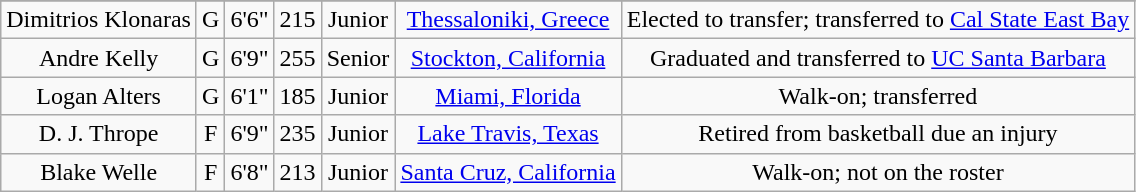<table class="wikitable sortable" style="text-align: center">
<tr align=center>
</tr>
<tr>
<td>Dimitrios Klonaras</td>
<td>G</td>
<td>6'6"</td>
<td>215</td>
<td>Junior</td>
<td><a href='#'>Thessaloniki, Greece</a></td>
<td>Elected to transfer; transferred to <a href='#'>Cal State East Bay</a></td>
</tr>
<tr>
<td>Andre Kelly</td>
<td>G</td>
<td>6'9"</td>
<td>255</td>
<td>Senior</td>
<td><a href='#'>Stockton, California</a></td>
<td>Graduated and transferred to <a href='#'>UC Santa Barbara</a></td>
</tr>
<tr>
<td>Logan Alters</td>
<td>G</td>
<td>6'1"</td>
<td>185</td>
<td>Junior</td>
<td><a href='#'>Miami, Florida</a></td>
<td>Walk-on; transferred</td>
</tr>
<tr>
<td>D. J. Thrope</td>
<td>F</td>
<td>6'9"</td>
<td>235</td>
<td>Junior</td>
<td><a href='#'>Lake Travis, Texas</a></td>
<td>Retired from basketball due an injury </td>
</tr>
<tr>
<td>Blake Welle</td>
<td>F</td>
<td>6'8"</td>
<td>213</td>
<td> Junior</td>
<td><a href='#'>Santa Cruz, California</a></td>
<td>Walk-on; not on the roster</td>
</tr>
</table>
